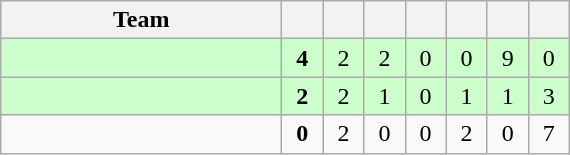<table class="wikitable" style="text-align: center;">
<tr>
<th width=180>Team</th>
<th width=20></th>
<th width=20></th>
<th width=20></th>
<th width=20></th>
<th width=20></th>
<th width=20></th>
<th width=20></th>
</tr>
<tr bgcolor=ccffcc>
<td align=left></td>
<td><strong>4</strong></td>
<td>2</td>
<td>2</td>
<td>0</td>
<td>0</td>
<td>9</td>
<td>0</td>
</tr>
<tr bgcolor=ccffcc>
<td align=left></td>
<td><strong>2</strong></td>
<td>2</td>
<td>1</td>
<td>0</td>
<td>1</td>
<td>1</td>
<td>3</td>
</tr>
<tr>
<td align=left></td>
<td><strong>0</strong></td>
<td>2</td>
<td>0</td>
<td>0</td>
<td>2</td>
<td>0</td>
<td>7</td>
</tr>
</table>
